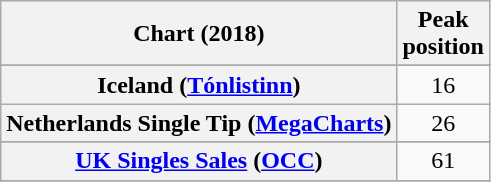<table class="wikitable mw-collapsible plainrowheaders" style="text-align:center">
<tr>
<th scope="col">Chart (2018)</th>
<th scope="col">Peak<br>position</th>
</tr>
<tr>
</tr>
<tr>
</tr>
<tr>
</tr>
<tr>
<th scope="row">Iceland (<a href='#'>Tónlistinn</a>)</th>
<td>16</td>
</tr>
<tr>
<th scope="row">Netherlands Single Tip (<a href='#'>MegaCharts</a>)</th>
<td>26</td>
</tr>
<tr>
</tr>
<tr>
</tr>
<tr>
<th scope="row"><a href='#'>UK Singles Sales</a> (<a href='#'>OCC</a>)</th>
<td>61</td>
</tr>
<tr>
</tr>
<tr>
</tr>
<tr>
</tr>
</table>
